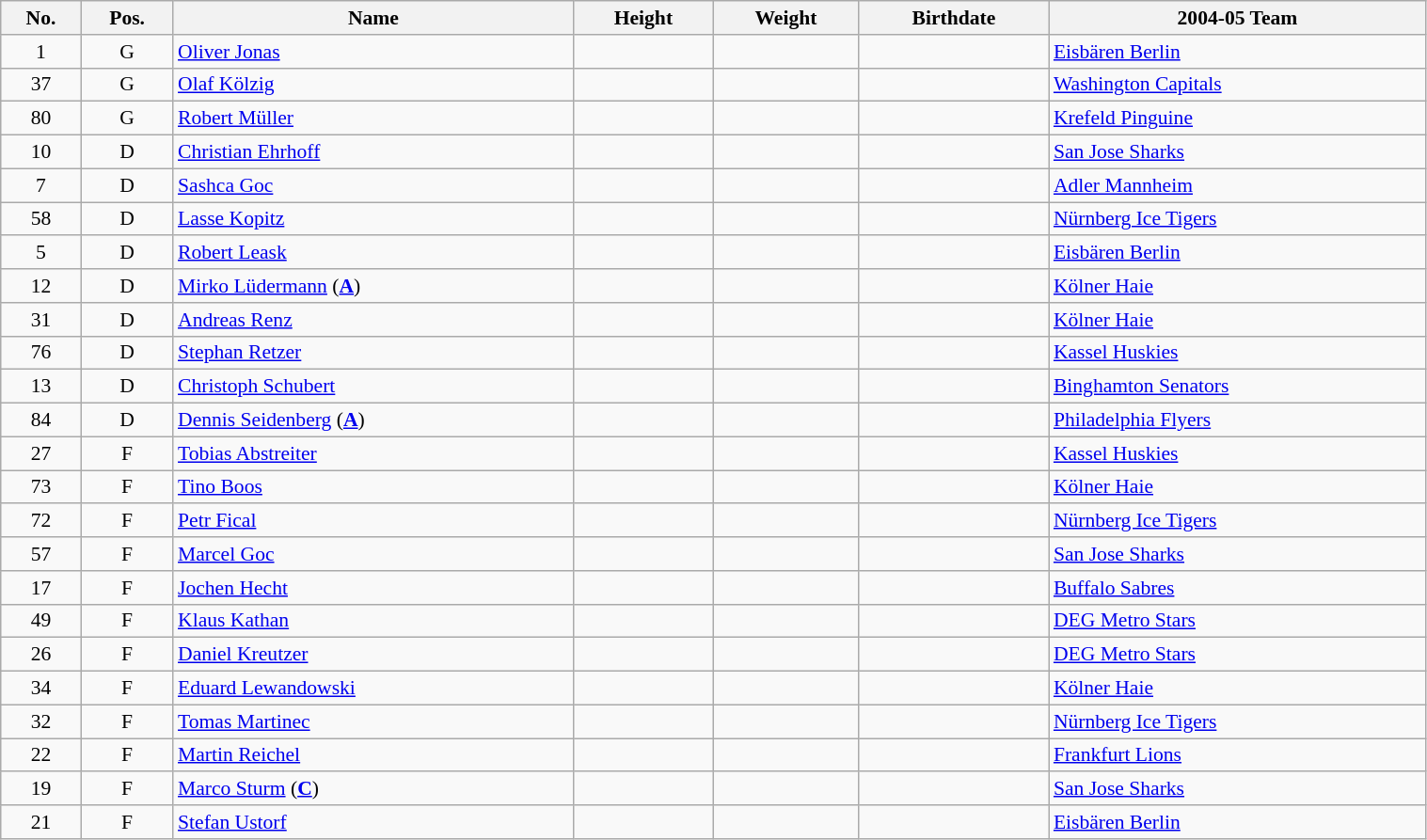<table class="wikitable sortable" width="80%" style="font-size: 90%; text-align: center;">
<tr>
<th>No.</th>
<th>Pos.</th>
<th>Name</th>
<th>Height</th>
<th>Weight</th>
<th>Birthdate</th>
<th>2004-05 Team</th>
</tr>
<tr>
<td>1</td>
<td>G</td>
<td style="text-align:left;"><a href='#'>Oliver Jonas</a></td>
<td></td>
<td></td>
<td style="text-align:right;"></td>
<td style="text-align:left;"> <a href='#'>Eisbären Berlin</a></td>
</tr>
<tr>
<td>37</td>
<td>G</td>
<td style="text-align:left;"><a href='#'>Olaf Kölzig</a></td>
<td></td>
<td></td>
<td style="text-align:right;"></td>
<td style="text-align:left;"> <a href='#'>Washington Capitals</a></td>
</tr>
<tr>
<td>80</td>
<td>G</td>
<td style="text-align:left;"><a href='#'>Robert Müller</a></td>
<td></td>
<td></td>
<td style="text-align:right;"></td>
<td style="text-align:left;"> <a href='#'>Krefeld Pinguine</a></td>
</tr>
<tr>
<td>10</td>
<td>D</td>
<td style="text-align:left;"><a href='#'>Christian Ehrhoff</a></td>
<td></td>
<td></td>
<td style="text-align:right;"></td>
<td style="text-align:left;"> <a href='#'>San Jose Sharks</a></td>
</tr>
<tr>
<td>7</td>
<td>D</td>
<td style="text-align:left;"><a href='#'>Sashca Goc</a></td>
<td></td>
<td></td>
<td style="text-align:right;"></td>
<td style="text-align:left;"> <a href='#'>Adler Mannheim</a></td>
</tr>
<tr>
<td>58</td>
<td>D</td>
<td style="text-align:left;"><a href='#'>Lasse Kopitz</a></td>
<td></td>
<td></td>
<td style="text-align:right;"></td>
<td style="text-align:left;"> <a href='#'>Nürnberg Ice Tigers</a></td>
</tr>
<tr>
<td>5</td>
<td>D</td>
<td style="text-align:left;"><a href='#'>Robert Leask</a></td>
<td></td>
<td></td>
<td style="text-align:right;"></td>
<td style="text-align:left;"> <a href='#'>Eisbären Berlin</a></td>
</tr>
<tr>
<td>12</td>
<td>D</td>
<td style="text-align:left;"><a href='#'>Mirko Lüdermann</a> (<strong><a href='#'>A</a></strong>)</td>
<td></td>
<td></td>
<td style="text-align:right;"></td>
<td style="text-align:left;"> <a href='#'>Kölner Haie</a></td>
</tr>
<tr>
<td>31</td>
<td>D</td>
<td style="text-align:left;"><a href='#'>Andreas Renz</a></td>
<td></td>
<td></td>
<td style="text-align:right;"></td>
<td style="text-align:left;"> <a href='#'>Kölner Haie</a></td>
</tr>
<tr>
<td>76</td>
<td>D</td>
<td style="text-align:left;"><a href='#'>Stephan Retzer</a></td>
<td></td>
<td></td>
<td style="text-align:right;"></td>
<td style="text-align:left;"> <a href='#'>Kassel Huskies</a></td>
</tr>
<tr>
<td>13</td>
<td>D</td>
<td style="text-align:left;"><a href='#'>Christoph Schubert</a></td>
<td></td>
<td></td>
<td style="text-align:right;"></td>
<td style="text-align:left;"> <a href='#'>Binghamton Senators</a></td>
</tr>
<tr>
<td>84</td>
<td>D</td>
<td style="text-align:left;"><a href='#'>Dennis Seidenberg</a> (<strong><a href='#'>A</a></strong>)</td>
<td></td>
<td></td>
<td style="text-align:right;"></td>
<td style="text-align:left;"> <a href='#'>Philadelphia Flyers</a></td>
</tr>
<tr>
<td>27</td>
<td>F</td>
<td style="text-align:left;"><a href='#'>Tobias Abstreiter</a></td>
<td></td>
<td></td>
<td style="text-align:right;"></td>
<td style="text-align:left;"> <a href='#'>Kassel Huskies</a></td>
</tr>
<tr>
<td>73</td>
<td>F</td>
<td style="text-align:left;"><a href='#'>Tino Boos</a></td>
<td></td>
<td></td>
<td style="text-align:right;"></td>
<td style="text-align:left;"> <a href='#'>Kölner Haie</a></td>
</tr>
<tr>
<td>72</td>
<td>F</td>
<td style="text-align:left;"><a href='#'>Petr Fical</a></td>
<td></td>
<td></td>
<td style="text-align:right;"></td>
<td style="text-align:left;"> <a href='#'>Nürnberg Ice Tigers</a></td>
</tr>
<tr>
<td>57</td>
<td>F</td>
<td style="text-align:left;"><a href='#'>Marcel Goc</a></td>
<td></td>
<td></td>
<td style="text-align:right;"></td>
<td style="text-align:left;"> <a href='#'>San Jose Sharks</a></td>
</tr>
<tr>
<td>17</td>
<td>F</td>
<td style="text-align:left;"><a href='#'>Jochen Hecht</a></td>
<td></td>
<td></td>
<td style="text-align:right;"></td>
<td style="text-align:left;"> <a href='#'>Buffalo Sabres</a></td>
</tr>
<tr>
<td>49</td>
<td>F</td>
<td style="text-align:left;"><a href='#'>Klaus Kathan</a></td>
<td></td>
<td></td>
<td style="text-align:right;"></td>
<td style="text-align:left;"> <a href='#'>DEG Metro Stars</a></td>
</tr>
<tr>
<td>26</td>
<td>F</td>
<td style="text-align:left;"><a href='#'>Daniel Kreutzer</a></td>
<td></td>
<td></td>
<td style="text-align:right;"></td>
<td style="text-align:left;"> <a href='#'>DEG Metro Stars</a></td>
</tr>
<tr>
<td>34</td>
<td>F</td>
<td style="text-align:left;"><a href='#'>Eduard Lewandowski</a></td>
<td></td>
<td></td>
<td style="text-align:right;"></td>
<td style="text-align:left;"> <a href='#'>Kölner Haie</a></td>
</tr>
<tr>
<td>32</td>
<td>F</td>
<td style="text-align:left;"><a href='#'>Tomas Martinec</a></td>
<td></td>
<td></td>
<td style="text-align:right;"></td>
<td style="text-align:left;"> <a href='#'>Nürnberg Ice Tigers</a></td>
</tr>
<tr>
<td>22</td>
<td>F</td>
<td style="text-align:left;"><a href='#'>Martin Reichel</a></td>
<td></td>
<td></td>
<td style="text-align:right;"></td>
<td style="text-align:left;"> <a href='#'>Frankfurt Lions</a></td>
</tr>
<tr>
<td>19</td>
<td>F</td>
<td style="text-align:left;"><a href='#'>Marco Sturm</a> (<strong><a href='#'>C</a></strong>)</td>
<td></td>
<td></td>
<td style="text-align:right;"></td>
<td style="text-align:left;"> <a href='#'>San Jose Sharks</a></td>
</tr>
<tr>
<td>21</td>
<td>F</td>
<td style="text-align:left;"><a href='#'>Stefan Ustorf</a></td>
<td></td>
<td></td>
<td style="text-align:right;"></td>
<td style="text-align:left;"> <a href='#'>Eisbären Berlin</a></td>
</tr>
</table>
